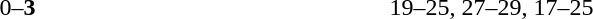<table>
<tr>
<th width=200></th>
<th width=80></th>
<th width=200></th>
<th width=220></th>
</tr>
<tr>
<td align=right></td>
<td align=center>0–<strong>3</strong></td>
<td><strong></strong></td>
<td>19–25, 27–29, 17–25</td>
</tr>
</table>
